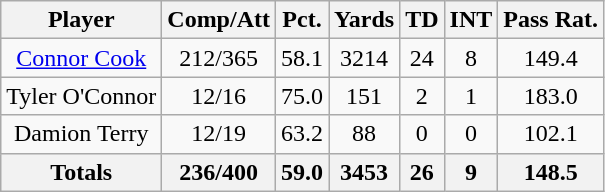<table class=wikitable style="text-align:center;">
<tr>
<th>Player</th>
<th>Comp/Att</th>
<th>Pct.</th>
<th>Yards</th>
<th>TD</th>
<th>INT</th>
<th>Pass Rat.</th>
</tr>
<tr>
<td><a href='#'>Connor Cook</a></td>
<td>212/365</td>
<td>58.1</td>
<td>3214</td>
<td>24</td>
<td>8</td>
<td>149.4</td>
</tr>
<tr>
<td>Tyler O'Connor</td>
<td>12/16</td>
<td>75.0</td>
<td>151</td>
<td>2</td>
<td>1</td>
<td>183.0</td>
</tr>
<tr>
<td>Damion Terry</td>
<td>12/19</td>
<td>63.2</td>
<td>88</td>
<td>0</td>
<td>0</td>
<td>102.1</td>
</tr>
<tr>
<th>Totals</th>
<th>236/400</th>
<th>59.0</th>
<th>3453</th>
<th>26</th>
<th>9</th>
<th>148.5</th>
</tr>
</table>
